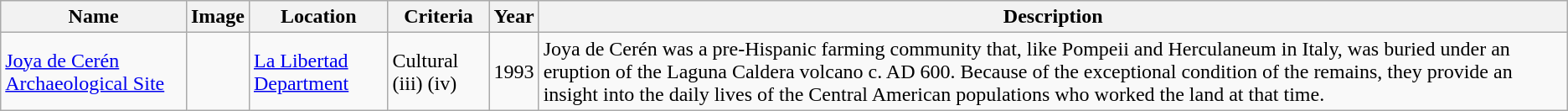<table class="wikitable sortable">
<tr>
<th>Name</th>
<th>Image</th>
<th>Location</th>
<th>Criteria</th>
<th>Year</th>
<th><strong>Description</strong></th>
</tr>
<tr>
<td><a href='#'>Joya de Cerén Archaeological Site</a></td>
<td></td>
<td><a href='#'>La Libertad Department</a><br></td>
<td>Cultural (iii) (iv)</td>
<td>1993</td>
<td>Joya de Cerén was a pre-Hispanic farming community that, like Pompeii and Herculaneum in Italy, was buried under an eruption of the Laguna Caldera volcano c. AD 600. Because of the exceptional condition of the remains, they provide an insight into the daily lives of the Central American populations who worked the land at that time.</td>
</tr>
</table>
